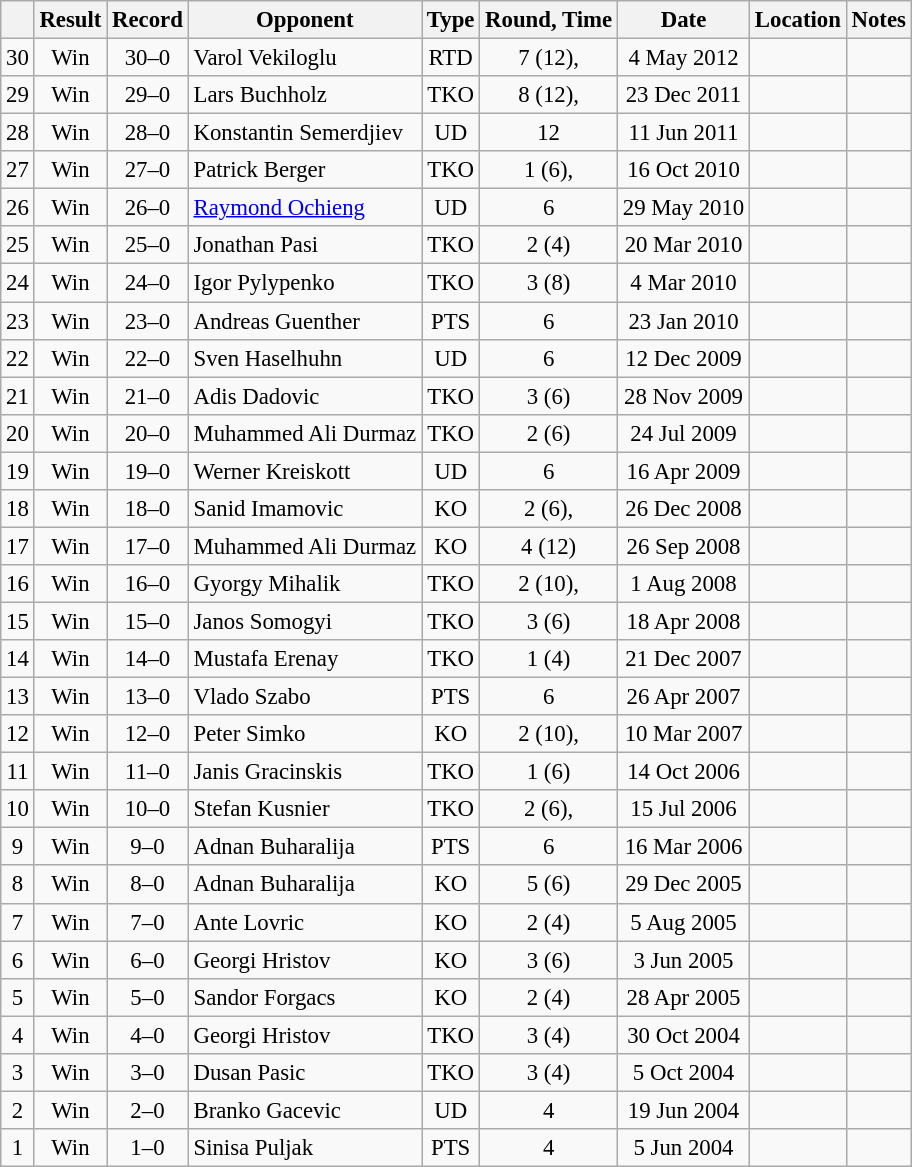<table class="wikitable" style="text-align:center; font-size:95%">
<tr>
<th></th>
<th>Result</th>
<th>Record</th>
<th>Opponent</th>
<th>Type</th>
<th>Round, Time</th>
<th>Date</th>
<th>Location</th>
<th>Notes</th>
</tr>
<tr>
<td>30</td>
<td>Win</td>
<td>30–0</td>
<td style="text-align:left;"> Varol Vekiloglu</td>
<td>RTD</td>
<td>7 (12), </td>
<td>4 May 2012</td>
<td style="text-align:left;"> </td>
<td style="text-align:left;"></td>
</tr>
<tr>
<td>29</td>
<td>Win</td>
<td>29–0</td>
<td style="text-align:left;"> Lars Buchholz</td>
<td>TKO</td>
<td>8 (12), </td>
<td>23 Dec 2011</td>
<td style="text-align:left;"> </td>
<td style="text-align:left;"></td>
</tr>
<tr>
<td>28</td>
<td>Win</td>
<td>28–0</td>
<td style="text-align:left;"> Konstantin Semerdjiev</td>
<td>UD</td>
<td>12</td>
<td>11 Jun 2011</td>
<td style="text-align:left;"> </td>
<td style="text-align:left;"></td>
</tr>
<tr>
<td>27</td>
<td>Win</td>
<td>27–0</td>
<td style="text-align:left;"> Patrick Berger</td>
<td>TKO</td>
<td>1 (6), </td>
<td>16 Oct 2010</td>
<td style="text-align:left;"> </td>
<td></td>
</tr>
<tr>
<td>26</td>
<td>Win</td>
<td>26–0</td>
<td style="text-align:left;"> <a href='#'>Raymond Ochieng</a></td>
<td>UD</td>
<td>6</td>
<td>29 May 2010</td>
<td style="text-align:left;"> </td>
<td></td>
</tr>
<tr>
<td>25</td>
<td>Win</td>
<td>25–0</td>
<td style="text-align:left;"> Jonathan Pasi</td>
<td>TKO</td>
<td>2 (4)</td>
<td>20 Mar 2010</td>
<td style="text-align:left;"> </td>
<td></td>
</tr>
<tr>
<td>24</td>
<td>Win</td>
<td>24–0</td>
<td style="text-align:left;"> Igor Pylypenko</td>
<td>TKO</td>
<td>3 (8)</td>
<td>4 Mar 2010</td>
<td style="text-align:left;"> </td>
<td></td>
</tr>
<tr>
<td>23</td>
<td>Win</td>
<td>23–0</td>
<td style="text-align:left;"> Andreas Guenther</td>
<td>PTS</td>
<td>6</td>
<td>23 Jan 2010</td>
<td style="text-align:left;"> </td>
<td></td>
</tr>
<tr>
<td>22</td>
<td>Win</td>
<td>22–0</td>
<td style="text-align:left;"> Sven Haselhuhn</td>
<td>UD</td>
<td>6</td>
<td>12 Dec 2009</td>
<td style="text-align:left;"> </td>
<td></td>
</tr>
<tr>
<td>21</td>
<td>Win</td>
<td>21–0</td>
<td style="text-align:left;"> Adis Dadovic</td>
<td>TKO</td>
<td>3 (6)</td>
<td>28 Nov 2009</td>
<td style="text-align:left;"> </td>
<td></td>
</tr>
<tr>
<td>20</td>
<td>Win</td>
<td>20–0</td>
<td style="text-align:left;"> Muhammed Ali Durmaz</td>
<td>TKO</td>
<td>2 (6)</td>
<td>24 Jul 2009</td>
<td style="text-align:left;"> </td>
<td></td>
</tr>
<tr>
<td>19</td>
<td>Win</td>
<td>19–0</td>
<td style="text-align:left;"> Werner Kreiskott</td>
<td>UD</td>
<td>6</td>
<td>16 Apr 2009</td>
<td style="text-align:left;"> </td>
<td></td>
</tr>
<tr>
<td>18</td>
<td>Win</td>
<td>18–0</td>
<td style="text-align:left;"> Sanid Imamovic</td>
<td>KO</td>
<td>2 (6), </td>
<td>26 Dec 2008</td>
<td style="text-align:left;"> </td>
<td></td>
</tr>
<tr>
<td>17</td>
<td>Win</td>
<td>17–0</td>
<td style="text-align:left;"> Muhammed Ali Durmaz</td>
<td>KO</td>
<td>4 (12)</td>
<td>26 Sep 2008</td>
<td style="text-align:left;"> </td>
<td></td>
</tr>
<tr>
<td>16</td>
<td>Win</td>
<td>16–0</td>
<td style="text-align:left;"> Gyorgy Mihalik</td>
<td>TKO</td>
<td>2 (10), </td>
<td>1 Aug 2008</td>
<td style="text-align:left;"> </td>
<td></td>
</tr>
<tr>
<td>15</td>
<td>Win</td>
<td>15–0</td>
<td style="text-align:left;"> Janos Somogyi</td>
<td>TKO</td>
<td>3 (6)</td>
<td>18 Apr 2008</td>
<td style="text-align:left;"> </td>
<td></td>
</tr>
<tr>
<td>14</td>
<td>Win</td>
<td>14–0</td>
<td style="text-align:left;"> Mustafa Erenay</td>
<td>TKO</td>
<td>1 (4)</td>
<td>21 Dec 2007</td>
<td style="text-align:left;"> </td>
<td></td>
</tr>
<tr>
<td>13</td>
<td>Win</td>
<td>13–0</td>
<td style="text-align:left;"> Vlado Szabo</td>
<td>PTS</td>
<td>6</td>
<td>26 Apr 2007</td>
<td style="text-align:left;"> </td>
<td></td>
</tr>
<tr>
<td>12</td>
<td>Win</td>
<td>12–0</td>
<td style="text-align:left;"> Peter Simko</td>
<td>KO</td>
<td>2 (10), </td>
<td>10 Mar 2007</td>
<td style="text-align:left;"> </td>
<td></td>
</tr>
<tr>
<td>11</td>
<td>Win</td>
<td>11–0</td>
<td style="text-align:left;"> Janis Gracinskis</td>
<td>TKO</td>
<td>1 (6)</td>
<td>14 Oct 2006</td>
<td style="text-align:left;"> </td>
<td></td>
</tr>
<tr>
<td>10</td>
<td>Win</td>
<td>10–0</td>
<td style="text-align:left;"> Stefan Kusnier</td>
<td>TKO</td>
<td>2 (6), </td>
<td>15 Jul 2006</td>
<td style="text-align:left;"> </td>
<td></td>
</tr>
<tr>
<td>9</td>
<td>Win</td>
<td>9–0</td>
<td style="text-align:left;"> Adnan Buharalija</td>
<td>PTS</td>
<td>6</td>
<td>16 Mar 2006</td>
<td style="text-align:left;"> </td>
<td></td>
</tr>
<tr>
<td>8</td>
<td>Win</td>
<td>8–0</td>
<td style="text-align:left;"> Adnan Buharalija</td>
<td>KO</td>
<td>5 (6)</td>
<td>29 Dec 2005</td>
<td style="text-align:left;"> </td>
<td></td>
</tr>
<tr>
<td>7</td>
<td>Win</td>
<td>7–0</td>
<td style="text-align:left;"> Ante Lovric</td>
<td>KO</td>
<td>2 (4)</td>
<td>5 Aug 2005</td>
<td style="text-align:left;"> </td>
<td></td>
</tr>
<tr>
<td>6</td>
<td>Win</td>
<td>6–0</td>
<td style="text-align:left;"> Georgi Hristov</td>
<td>KO</td>
<td>3 (6)</td>
<td>3 Jun 2005</td>
<td style="text-align:left;"> </td>
<td></td>
</tr>
<tr>
<td>5</td>
<td>Win</td>
<td>5–0</td>
<td style="text-align:left;"> Sandor Forgacs</td>
<td>KO</td>
<td>2 (4)</td>
<td>28 Apr 2005</td>
<td style="text-align:left;"> </td>
<td></td>
</tr>
<tr>
<td>4</td>
<td>Win</td>
<td>4–0</td>
<td style="text-align:left;"> Georgi Hristov</td>
<td>TKO</td>
<td>3 (4)</td>
<td>30 Oct 2004</td>
<td style="text-align:left;"> </td>
<td></td>
</tr>
<tr>
<td>3</td>
<td>Win</td>
<td>3–0</td>
<td style="text-align:left;"> Dusan Pasic</td>
<td>TKO</td>
<td>3 (4)</td>
<td>5 Oct 2004</td>
<td style="text-align:left;"> </td>
<td></td>
</tr>
<tr>
<td>2</td>
<td>Win</td>
<td>2–0</td>
<td style="text-align:left;"> Branko Gacevic</td>
<td>UD</td>
<td>4</td>
<td>19 Jun 2004</td>
<td style="text-align:left;"> </td>
<td></td>
</tr>
<tr>
<td>1</td>
<td>Win</td>
<td>1–0</td>
<td style="text-align:left;"> Sinisa Puljak</td>
<td>PTS</td>
<td>4</td>
<td>5 Jun 2004</td>
<td style="text-align:left;"> </td>
<td></td>
</tr>
</table>
